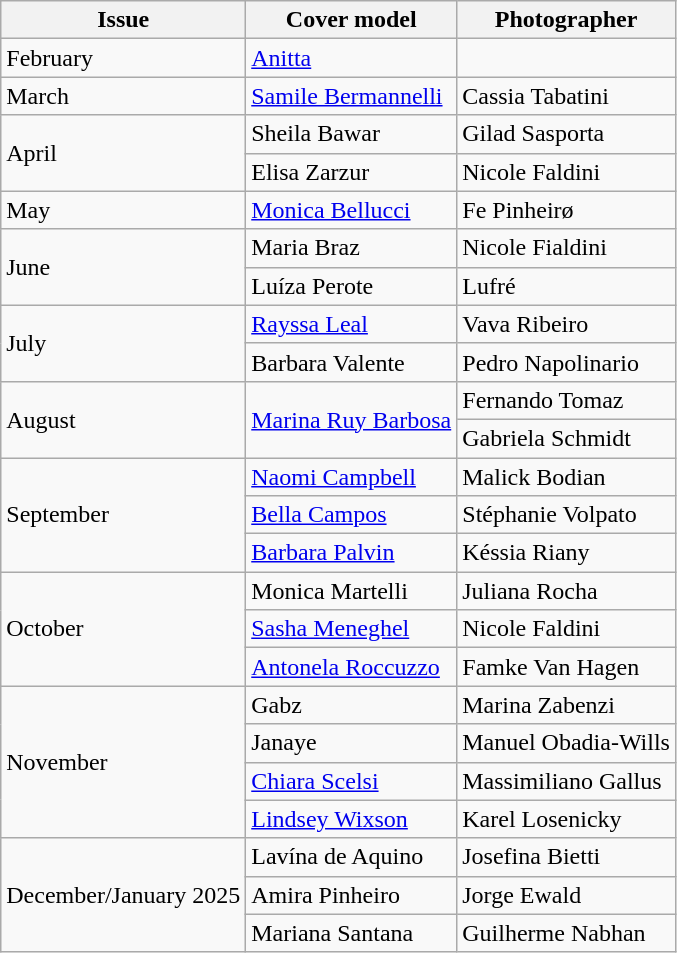<table class="sortable wikitable">
<tr>
<th>Issue</th>
<th>Cover model</th>
<th>Photographer</th>
</tr>
<tr>
<td>February</td>
<td><a href='#'>Anitta</a></td>
<td></td>
</tr>
<tr>
<td>March</td>
<td><a href='#'>Samile Bermannelli</a></td>
<td>Cassia Tabatini</td>
</tr>
<tr>
<td rowspan="2">April</td>
<td>Sheila Bawar</td>
<td>Gilad Sasporta</td>
</tr>
<tr>
<td>Elisa Zarzur</td>
<td>Nicole Faldini</td>
</tr>
<tr>
<td>May</td>
<td><a href='#'>Monica Bellucci</a></td>
<td>Fe Pinheirø</td>
</tr>
<tr>
<td rowspan="2">June</td>
<td>Maria Braz</td>
<td>Nicole Fialdini</td>
</tr>
<tr>
<td>Luíza Perote</td>
<td>Lufré</td>
</tr>
<tr>
<td rowspan="2">July</td>
<td><a href='#'>Rayssa Leal</a></td>
<td>Vava Ribeiro</td>
</tr>
<tr>
<td>Barbara Valente</td>
<td>Pedro Napolinario</td>
</tr>
<tr>
<td rowspan="2">August</td>
<td rowspan="2"><a href='#'>Marina Ruy Barbosa</a></td>
<td>Fernando Tomaz</td>
</tr>
<tr>
<td>Gabriela Schmidt</td>
</tr>
<tr>
<td rowspan="3">September</td>
<td><a href='#'>Naomi Campbell</a></td>
<td>Malick Bodian</td>
</tr>
<tr>
<td><a href='#'>Bella Campos</a></td>
<td>Stéphanie Volpato</td>
</tr>
<tr>
<td><a href='#'>Barbara Palvin</a></td>
<td>Késsia Riany</td>
</tr>
<tr>
<td rowspan="3">October</td>
<td>Monica Martelli</td>
<td>Juliana Rocha</td>
</tr>
<tr>
<td><a href='#'>Sasha Meneghel</a></td>
<td>Nicole Faldini</td>
</tr>
<tr>
<td><a href='#'>Antonela Roccuzzo</a></td>
<td>Famke Van Hagen</td>
</tr>
<tr>
<td rowspan="4">November</td>
<td>Gabz</td>
<td>Marina Zabenzi</td>
</tr>
<tr>
<td>Janaye</td>
<td>Manuel Obadia-Wills</td>
</tr>
<tr>
<td><a href='#'>Chiara Scelsi</a></td>
<td>Massimiliano Gallus</td>
</tr>
<tr>
<td><a href='#'>Lindsey Wixson</a></td>
<td>Karel Losenicky</td>
</tr>
<tr>
<td rowspan="3">December/January 2025</td>
<td>Lavína de Aquino</td>
<td>Josefina Bietti</td>
</tr>
<tr>
<td>Amira Pinheiro</td>
<td>Jorge Ewald</td>
</tr>
<tr>
<td>Mariana Santana</td>
<td>Guilherme Nabhan</td>
</tr>
</table>
